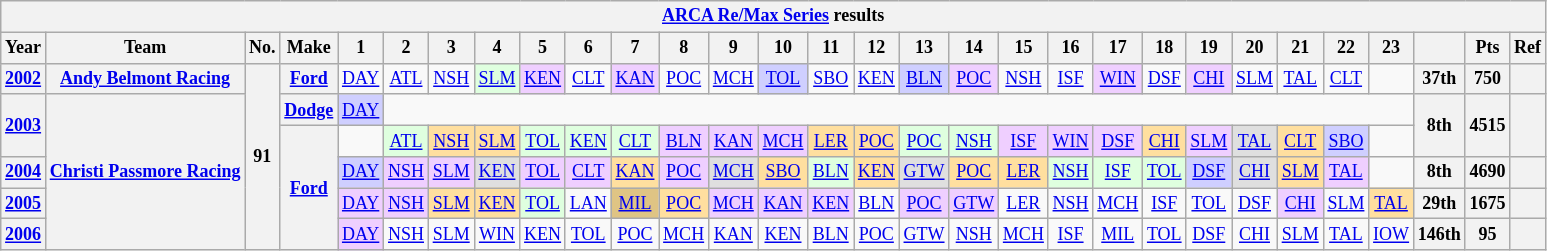<table class="wikitable" style="text-align:center; font-size:75%">
<tr>
<th colspan=48><a href='#'>ARCA Re/Max Series</a> results</th>
</tr>
<tr>
<th>Year</th>
<th>Team</th>
<th>No.</th>
<th>Make</th>
<th>1</th>
<th>2</th>
<th>3</th>
<th>4</th>
<th>5</th>
<th>6</th>
<th>7</th>
<th>8</th>
<th>9</th>
<th>10</th>
<th>11</th>
<th>12</th>
<th>13</th>
<th>14</th>
<th>15</th>
<th>16</th>
<th>17</th>
<th>18</th>
<th>19</th>
<th>20</th>
<th>21</th>
<th>22</th>
<th>23</th>
<th></th>
<th>Pts</th>
<th>Ref</th>
</tr>
<tr>
<th><a href='#'>2002</a></th>
<th><a href='#'>Andy Belmont Racing</a></th>
<th rowspan=6>91</th>
<th><a href='#'>Ford</a></th>
<td><a href='#'>DAY</a></td>
<td><a href='#'>ATL</a></td>
<td><a href='#'>NSH</a></td>
<td style="background:#DFFFDF;"><a href='#'>SLM</a><br></td>
<td style="background:#EFCFFF;"><a href='#'>KEN</a><br></td>
<td><a href='#'>CLT</a></td>
<td style="background:#EFCFFF;"><a href='#'>KAN</a><br></td>
<td><a href='#'>POC</a></td>
<td><a href='#'>MCH</a></td>
<td style="background:#CFCFFF;"><a href='#'>TOL</a><br></td>
<td><a href='#'>SBO</a></td>
<td><a href='#'>KEN</a></td>
<td style="background:#CFCFFF;"><a href='#'>BLN</a><br></td>
<td style="Background:#EFCFFF;"><a href='#'>POC</a><br></td>
<td><a href='#'>NSH</a></td>
<td><a href='#'>ISF</a></td>
<td style="background:#EFCFFF;"><a href='#'>WIN</a><br></td>
<td><a href='#'>DSF</a></td>
<td style="background:#EFCFFF;"><a href='#'>CHI</a><br></td>
<td><a href='#'>SLM</a></td>
<td><a href='#'>TAL</a></td>
<td><a href='#'>CLT</a></td>
<td></td>
<th>37th</th>
<th>750</th>
<th></th>
</tr>
<tr>
<th rowspan=2><a href='#'>2003</a></th>
<th rowspan=5><a href='#'>Christi Passmore Racing</a></th>
<th><a href='#'>Dodge</a></th>
<td style="background:#CFCFFF;"><a href='#'>DAY</a><br></td>
<td colspan=22></td>
<th rowspan=2>8th</th>
<th rowspan=2>4515</th>
<th rowspan=2></th>
</tr>
<tr>
<th rowspan=4><a href='#'>Ford</a></th>
<td></td>
<td style="background:#DFFFDF;"><a href='#'>ATL</a><br></td>
<td style="background:#FFDF9F;"><a href='#'>NSH</a><br></td>
<td style="background:#FFDF9F;"><a href='#'>SLM</a><br></td>
<td style="background:#DFFFDF;"><a href='#'>TOL</a><br></td>
<td style="background:#DFFFDF;"><a href='#'>KEN</a><br></td>
<td style="background:#DFFFDF;"><a href='#'>CLT</a><br></td>
<td style="background:#EFCFFF;"><a href='#'>BLN</a><br></td>
<td style="background:#EFCFFF;"><a href='#'>KAN</a><br></td>
<td style="background:#EFCFFF;"><a href='#'>MCH</a><br></td>
<td style="background:#FFDF9F;"><a href='#'>LER</a><br></td>
<td style="background:#FFDF9F;"><a href='#'>POC</a><br></td>
<td style="background:#DFFFDF;"><a href='#'>POC</a><br></td>
<td style="background:#DFFFDF;"><a href='#'>NSH</a><br></td>
<td style="background:#EFCFFF;"><a href='#'>ISF</a><br></td>
<td style="background:#EFCFFF;"><a href='#'>WIN</a><br></td>
<td style="background:#EFCFFF;"><a href='#'>DSF</a><br></td>
<td style="background:#FFDF9F;"><a href='#'>CHI</a><br></td>
<td style="background:#EFCFFF;"><a href='#'>SLM</a><br></td>
<td style="background:#DFDFDF;"><a href='#'>TAL</a><br></td>
<td style="background:#FFDF9F;"><a href='#'>CLT</a><br></td>
<td style="background:#CFCFFF;"><a href='#'>SBO</a><br></td>
</tr>
<tr>
<th><a href='#'>2004</a></th>
<td style="background:#CFCFFF;"><a href='#'>DAY</a><br></td>
<td style="background:#EFCFFF;"><a href='#'>NSH</a><br></td>
<td style="background:#EFCFFF;"><a href='#'>SLM</a><br></td>
<td style="background:#DFDFDF;"><a href='#'>KEN</a><br></td>
<td style="background:#EFCFFF;"><a href='#'>TOL</a><br></td>
<td style="background:#EFCFFF;"><a href='#'>CLT</a><br></td>
<td style="background:#FFDF9F;"><a href='#'>KAN</a><br></td>
<td style="background:#EFCFFF;"><a href='#'>POC</a><br></td>
<td style="background:#DFDFDF;"><a href='#'>MCH</a><br></td>
<td style="background:#FFDF9F;"><a href='#'>SBO</a><br></td>
<td style="background:#DFFFDF;"><a href='#'>BLN</a><br></td>
<td style="background:#FFDF9F;"><a href='#'>KEN</a><br></td>
<td style="background:#DFDFDF;"><a href='#'>GTW</a><br></td>
<td style="background:#FFDF9F;"><a href='#'>POC</a><br></td>
<td style="background:#FFDF9F;"><a href='#'>LER</a><br></td>
<td style="background:#DFFFDF;"><a href='#'>NSH</a><br></td>
<td style="background:#DFFFDF;"><a href='#'>ISF</a><br></td>
<td style="background:#DFFFDF;"><a href='#'>TOL</a><br></td>
<td style="background:#CFCFFF;"><a href='#'>DSF</a><br></td>
<td style="background:#DFDFDF;"><a href='#'>CHI</a><br></td>
<td style="background:#FFDF9F;"><a href='#'>SLM</a><br></td>
<td style="background:#EFCFFF;"><a href='#'>TAL</a><br></td>
<td></td>
<th>8th</th>
<th>4690</th>
<th></th>
</tr>
<tr>
<th><a href='#'>2005</a></th>
<td style="background:#EFCFFF;"><a href='#'>DAY</a><br></td>
<td style="background:#EFCFFF;"><a href='#'>NSH</a><br></td>
<td style="background:#FFDF9F;"><a href='#'>SLM</a><br></td>
<td style="background:#FFDF9F;"><a href='#'>KEN</a><br></td>
<td style="background:#DFFFDF;"><a href='#'>TOL</a><br></td>
<td><a href='#'>LAN</a></td>
<td style="background:#DFC484;"><a href='#'>MIL</a><br></td>
<td style="background:#FFDF9F;"><a href='#'>POC</a><br></td>
<td style="background:#EFCFFF;"><a href='#'>MCH</a><br></td>
<td style="background:#EFCFFF;"><a href='#'>KAN</a><br></td>
<td style="background:#EFCFFF;"><a href='#'>KEN</a><br></td>
<td><a href='#'>BLN</a></td>
<td style="background:#EFCFFF;"><a href='#'>POC</a><br></td>
<td style="background:#EFCFFF;"><a href='#'>GTW</a><br></td>
<td><a href='#'>LER</a></td>
<td><a href='#'>NSH</a></td>
<td><a href='#'>MCH</a></td>
<td><a href='#'>ISF</a></td>
<td><a href='#'>TOL</a></td>
<td><a href='#'>DSF</a></td>
<td style="background:#EFCFFF;"><a href='#'>CHI</a><br></td>
<td><a href='#'>SLM</a></td>
<td style="background:#FFDF9F;"><a href='#'>TAL</a><br></td>
<th>29th</th>
<th>1675</th>
<th></th>
</tr>
<tr>
<th><a href='#'>2006</a></th>
<td style="background:#EFCFFF;"><a href='#'>DAY</a><br></td>
<td><a href='#'>NSH</a></td>
<td><a href='#'>SLM</a></td>
<td><a href='#'>WIN</a></td>
<td><a href='#'>KEN</a></td>
<td><a href='#'>TOL</a></td>
<td><a href='#'>POC</a></td>
<td><a href='#'>MCH</a></td>
<td><a href='#'>KAN</a></td>
<td><a href='#'>KEN</a></td>
<td><a href='#'>BLN</a></td>
<td><a href='#'>POC</a></td>
<td><a href='#'>GTW</a></td>
<td><a href='#'>NSH</a></td>
<td><a href='#'>MCH</a></td>
<td><a href='#'>ISF</a></td>
<td><a href='#'>MIL</a></td>
<td><a href='#'>TOL</a></td>
<td><a href='#'>DSF</a></td>
<td><a href='#'>CHI</a></td>
<td><a href='#'>SLM</a></td>
<td><a href='#'>TAL</a></td>
<td><a href='#'>IOW</a></td>
<th>146th</th>
<th>95</th>
<th></th>
</tr>
</table>
